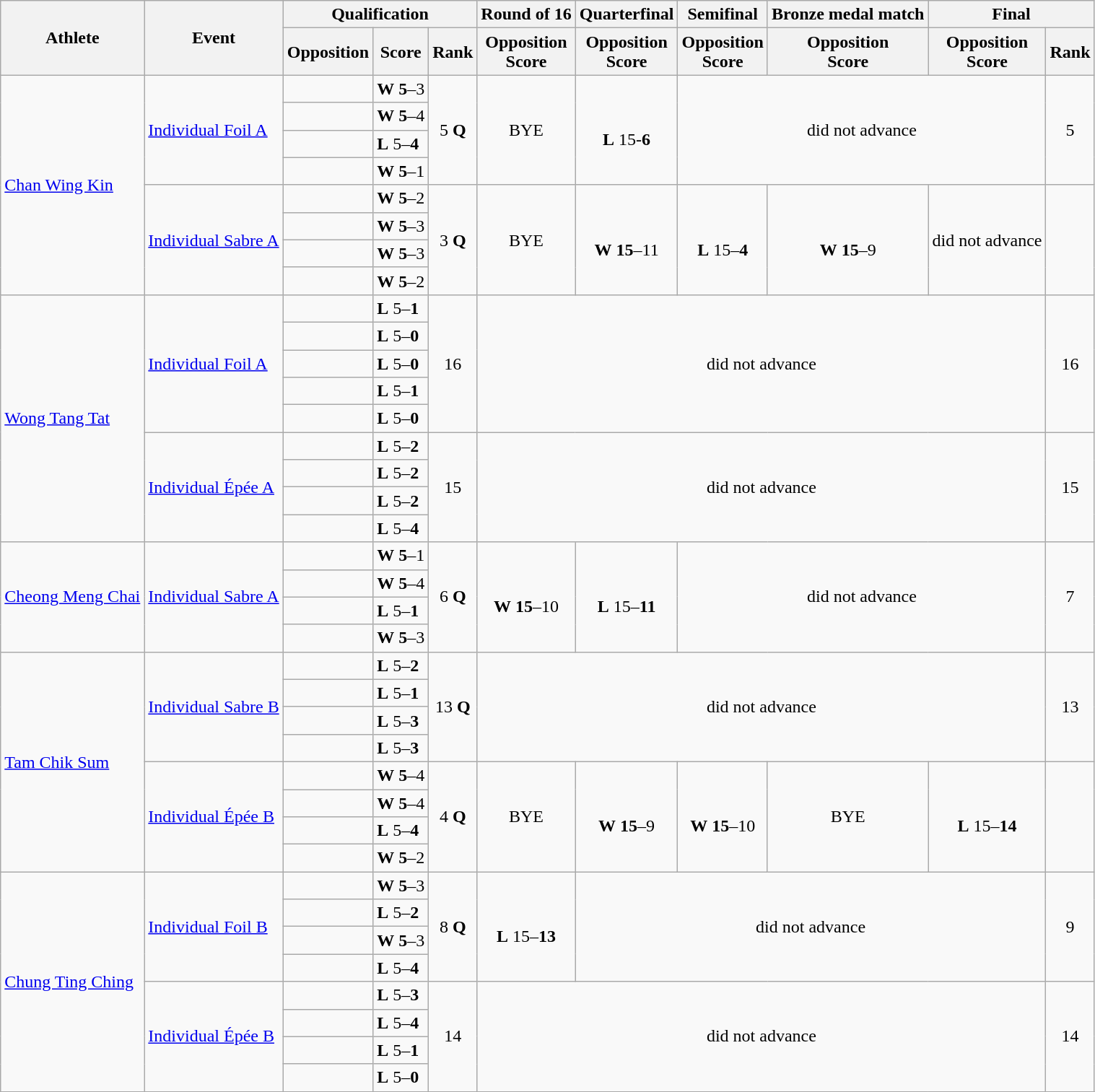<table class=wikitable>
<tr>
<th rowspan="2">Athlete</th>
<th rowspan="2">Event</th>
<th colspan="3">Qualification</th>
<th>Round of 16</th>
<th>Quarterfinal</th>
<th>Semifinal</th>
<th>Bronze medal match</th>
<th colspan="2">Final</th>
</tr>
<tr>
<th>Opposition</th>
<th>Score</th>
<th>Rank</th>
<th>Opposition<br>Score</th>
<th>Opposition<br>Score</th>
<th>Opposition<br>Score</th>
<th>Opposition<br>Score</th>
<th>Opposition<br>Score</th>
<th>Rank</th>
</tr>
<tr>
<td rowspan="8"><a href='#'>Chan Wing Kin</a></td>
<td rowspan=4><a href='#'>Individual Foil A</a></td>
<td></td>
<td><strong>W</strong> <strong>5</strong>–3</td>
<td align="center" rowspan=4>5 <strong>Q</strong></td>
<td align="center" rowspan=4>BYE</td>
<td align="center" rowspan=4><br><strong>L</strong> 15-<strong>6</strong></td>
<td align="center" rowspan=4 colspan="3">did not advance</td>
<td align="center" rowspan=4 colspan="3">5</td>
</tr>
<tr>
<td></td>
<td><strong>W</strong> <strong>5</strong>–4</td>
</tr>
<tr>
<td></td>
<td><strong>L</strong> 5–<strong>4</strong></td>
</tr>
<tr>
<td></td>
<td><strong>W</strong> <strong>5</strong>–1</td>
</tr>
<tr>
<td rowspan=4><a href='#'>Individual Sabre A</a></td>
<td></td>
<td><strong>W</strong> <strong>5</strong>–2</td>
<td align="center" rowspan=4>3 <strong>Q</strong></td>
<td align="center" rowspan=4>BYE</td>
<td align="center" rowspan=4><br> <strong>W</strong> <strong>15</strong>–11</td>
<td align="center" rowspan=4><br> <strong>L</strong> 15–<strong>4</strong></td>
<td align="center" rowspan=4><br> <strong>W</strong> <strong>15</strong>–9</td>
<td align="center" rowspan=4>did not advance</td>
<td align="center" rowspan=4></td>
</tr>
<tr>
<td></td>
<td><strong>W</strong> <strong>5</strong>–3</td>
</tr>
<tr>
<td></td>
<td><strong>W</strong> <strong>5</strong>–3</td>
</tr>
<tr>
<td></td>
<td><strong>W</strong> <strong>5</strong>–2</td>
</tr>
<tr>
<td rowspan="9"><a href='#'>Wong Tang Tat</a></td>
<td rowspan=5><a href='#'>Individual Foil A</a></td>
<td></td>
<td><strong>L</strong> 5–<strong>1</strong></td>
<td align="center" rowspan=5>16</td>
<td align="center" rowspan=5 colspan="5">did not advance</td>
<td align="center" rowspan=5>16</td>
</tr>
<tr>
<td></td>
<td><strong>L</strong> 5–<strong>0</strong></td>
</tr>
<tr>
<td></td>
<td><strong>L</strong> 5–<strong>0</strong></td>
</tr>
<tr>
<td></td>
<td><strong>L</strong> 5–<strong>1</strong></td>
</tr>
<tr>
<td></td>
<td><strong>L</strong> 5–<strong>0</strong></td>
</tr>
<tr>
<td rowspan=4><a href='#'>Individual Épée A</a></td>
<td></td>
<td><strong>L</strong> 5–<strong>2</strong></td>
<td align="center" rowspan=4>15</td>
<td align="center" rowspan=4 colspan="5">did not advance</td>
<td align="center" rowspan=4>15</td>
</tr>
<tr>
<td></td>
<td><strong>L</strong> 5–<strong>2</strong></td>
</tr>
<tr>
<td></td>
<td><strong>L</strong> 5–<strong>2</strong></td>
</tr>
<tr>
<td></td>
<td><strong>L</strong> 5–<strong>4</strong></td>
</tr>
<tr>
<td rowspan="4"><a href='#'>Cheong Meng Chai</a></td>
<td rowspan=4><a href='#'>Individual Sabre A</a></td>
<td></td>
<td><strong>W</strong> <strong>5</strong>–1</td>
<td align="center" rowspan=4>6 <strong>Q</strong></td>
<td align="center" rowspan=4><br><strong>W</strong> <strong>15</strong>–10</td>
<td align="center" rowspan=4><br> <strong>L</strong> 15–<strong>11</strong></td>
<td align="center" rowspan=4 colspan="3">did not advance</td>
<td align="center" rowspan=4 colspan="3">7</td>
</tr>
<tr>
<td></td>
<td><strong>W</strong> <strong>5</strong>–4</td>
</tr>
<tr>
<td></td>
<td><strong>L</strong> 5–<strong>1</strong></td>
</tr>
<tr>
<td></td>
<td><strong>W</strong> <strong>5</strong>–3</td>
</tr>
<tr>
<td rowspan="8"><a href='#'>Tam Chik Sum</a></td>
<td rowspan="4"><a href='#'>Individual Sabre B</a></td>
<td></td>
<td><strong>L</strong> 5–<strong>2</strong></td>
<td align="center" rowspan=4>13 <strong>Q</strong></td>
<td align="center" rowspan=4 colspan="5">did not advance</td>
<td align="center" rowspan=4 colspan="3">13</td>
</tr>
<tr>
<td></td>
<td><strong>L</strong> 5–<strong>1</strong></td>
</tr>
<tr>
<td></td>
<td><strong>L</strong> 5–<strong>3</strong></td>
</tr>
<tr>
<td></td>
<td><strong>L</strong> 5–<strong>3</strong></td>
</tr>
<tr>
<td rowspan="4"><a href='#'>Individual Épée B</a></td>
<td></td>
<td><strong>W</strong> <strong>5</strong>–4</td>
<td align="center" rowspan=4>4 <strong>Q</strong></td>
<td align="center" rowspan=4>BYE</td>
<td align="center" rowspan=4><br> <strong>W</strong> <strong>15</strong>–9</td>
<td align="center" rowspan=4><br> <strong>W</strong> <strong>15</strong>–10</td>
<td align="center" rowspan=4>BYE</td>
<td align="center" rowspan=4><br> <strong>L</strong> 15–<strong>14</strong></td>
<td align="center" rowspan=4></td>
</tr>
<tr>
<td></td>
<td><strong>W</strong> <strong>5</strong>–4</td>
</tr>
<tr>
<td></td>
<td><strong>L</strong> 5–<strong>4</strong></td>
</tr>
<tr>
<td></td>
<td><strong>W</strong> <strong>5</strong>–2</td>
</tr>
<tr>
<td rowspan="8"><a href='#'>Chung Ting Ching</a></td>
<td rowspan="4"><a href='#'>Individual Foil B</a></td>
<td></td>
<td><strong>W</strong> <strong>5</strong>–3</td>
<td align="center" rowspan=4>8 <strong>Q</strong></td>
<td align="center" rowspan=4><br> <strong>L</strong> 15–<strong>13</strong></td>
<td align="center" rowspan=4 colspan="4">did not advance</td>
<td align="center" rowspan=4>9</td>
</tr>
<tr>
<td></td>
<td><strong>L</strong> 5–<strong>2</strong></td>
</tr>
<tr>
<td></td>
<td><strong>W</strong> <strong>5</strong>–3</td>
</tr>
<tr>
<td></td>
<td><strong>L</strong> 5–<strong>4</strong></td>
</tr>
<tr>
<td rowspan="4"><a href='#'>Individual Épée B</a></td>
<td></td>
<td><strong>L</strong> 5–<strong>3</strong></td>
<td align="center" rowspan=4>14</td>
<td align="center" rowspan=4 colspan="5">did not advance</td>
<td align="center" rowspan=4>14</td>
</tr>
<tr>
<td></td>
<td><strong>L</strong> 5–<strong>4</strong></td>
</tr>
<tr>
<td></td>
<td><strong>L</strong> 5–<strong>1</strong></td>
</tr>
<tr>
<td></td>
<td><strong>L</strong> 5–<strong>0</strong></td>
</tr>
<tr>
</tr>
</table>
